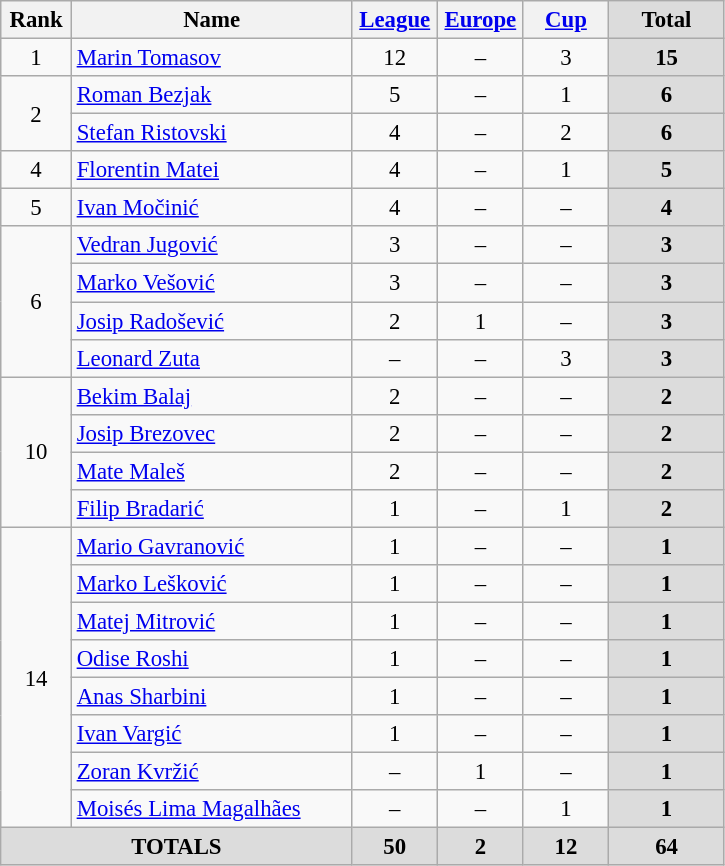<table class="wikitable" style="font-size: 95%; text-align: center;">
<tr>
<th width=40>Rank</th>
<th width=180>Name</th>
<th width=50><a href='#'>League</a></th>
<th width=50><a href='#'>Europe</a></th>
<th width=50><a href='#'>Cup</a></th>
<th width=70 style="background: #DCDCDC">Total</th>
</tr>
<tr>
<td rowspan=1>1</td>
<td style="text-align:left;"> <a href='#'>Marin Tomasov</a></td>
<td>12</td>
<td>–</td>
<td>3</td>
<th style="background: #DCDCDC">15</th>
</tr>
<tr>
<td rowspan=2>2</td>
<td style="text-align:left;"> <a href='#'>Roman Bezjak</a></td>
<td>5</td>
<td>–</td>
<td>1</td>
<th style="background: #DCDCDC">6</th>
</tr>
<tr>
<td style="text-align:left;"> <a href='#'>Stefan Ristovski</a></td>
<td>4</td>
<td>–</td>
<td>2</td>
<th style="background: #DCDCDC">6</th>
</tr>
<tr>
<td rowspan=1>4</td>
<td style="text-align:left;"> <a href='#'>Florentin Matei</a></td>
<td>4</td>
<td>–</td>
<td>1</td>
<th style="background: #DCDCDC">5</th>
</tr>
<tr>
<td rowspan=1>5</td>
<td style="text-align:left;"> <a href='#'>Ivan Močinić</a></td>
<td>4</td>
<td>–</td>
<td>–</td>
<th style="background: #DCDCDC">4</th>
</tr>
<tr>
<td rowspan=4>6</td>
<td style="text-align:left;"> <a href='#'>Vedran Jugović</a></td>
<td>3</td>
<td>–</td>
<td>–</td>
<th style="background: #DCDCDC">3</th>
</tr>
<tr>
<td style="text-align:left;"> <a href='#'>Marko Vešović</a></td>
<td>3</td>
<td>–</td>
<td>–</td>
<th style="background: #DCDCDC">3</th>
</tr>
<tr>
<td style="text-align:left;"> <a href='#'>Josip Radošević</a></td>
<td>2</td>
<td>1</td>
<td>–</td>
<th style="background: #DCDCDC">3</th>
</tr>
<tr>
<td style="text-align:left;"> <a href='#'>Leonard Zuta</a></td>
<td>–</td>
<td>–</td>
<td>3</td>
<th style="background: #DCDCDC">3</th>
</tr>
<tr>
<td rowspan=4>10</td>
<td style="text-align:left;"> <a href='#'>Bekim Balaj</a></td>
<td>2</td>
<td>–</td>
<td>–</td>
<th style="background: #DCDCDC">2</th>
</tr>
<tr>
<td style="text-align:left;"> <a href='#'>Josip Brezovec</a></td>
<td>2</td>
<td>–</td>
<td>–</td>
<th style="background: #DCDCDC">2</th>
</tr>
<tr>
<td style="text-align:left;"> <a href='#'>Mate Maleš</a></td>
<td>2</td>
<td>–</td>
<td>–</td>
<th style="background: #DCDCDC">2</th>
</tr>
<tr>
<td style="text-align:left;"> <a href='#'>Filip Bradarić</a></td>
<td>1</td>
<td>–</td>
<td>1</td>
<th style="background: #DCDCDC">2</th>
</tr>
<tr>
<td rowspan=8>14</td>
<td style="text-align:left;"> <a href='#'>Mario Gavranović</a></td>
<td>1</td>
<td>–</td>
<td>–</td>
<th style="background: #DCDCDC">1</th>
</tr>
<tr>
<td style="text-align:left;"> <a href='#'>Marko Lešković</a></td>
<td>1</td>
<td>–</td>
<td>–</td>
<th style="background: #DCDCDC">1</th>
</tr>
<tr>
<td style="text-align:left;"> <a href='#'>Matej Mitrović</a></td>
<td>1</td>
<td>–</td>
<td>–</td>
<th style="background: #DCDCDC">1</th>
</tr>
<tr>
<td style="text-align:left;"> <a href='#'>Odise Roshi</a></td>
<td>1</td>
<td>–</td>
<td>–</td>
<th style="background: #DCDCDC">1</th>
</tr>
<tr>
<td style="text-align:left;"> <a href='#'>Anas Sharbini</a></td>
<td>1</td>
<td>–</td>
<td>–</td>
<th style="background: #DCDCDC">1</th>
</tr>
<tr>
<td style="text-align:left;"> <a href='#'>Ivan Vargić</a></td>
<td>1</td>
<td>–</td>
<td>–</td>
<th style="background: #DCDCDC">1</th>
</tr>
<tr>
<td style="text-align:left;"> <a href='#'>Zoran Kvržić</a></td>
<td>–</td>
<td>1</td>
<td>–</td>
<th style="background: #DCDCDC">1</th>
</tr>
<tr>
<td style="text-align:left;"> <a href='#'>Moisés Lima Magalhães</a></td>
<td>–</td>
<td>–</td>
<td>1</td>
<th style="background: #DCDCDC">1</th>
</tr>
<tr>
<th colspan="2" align="center" style="background: #DCDCDC">TOTALS</th>
<th style="background: #DCDCDC">50</th>
<th style="background: #DCDCDC">2</th>
<th style="background: #DCDCDC">12</th>
<th style="background: #DCDCDC">64</th>
</tr>
</table>
